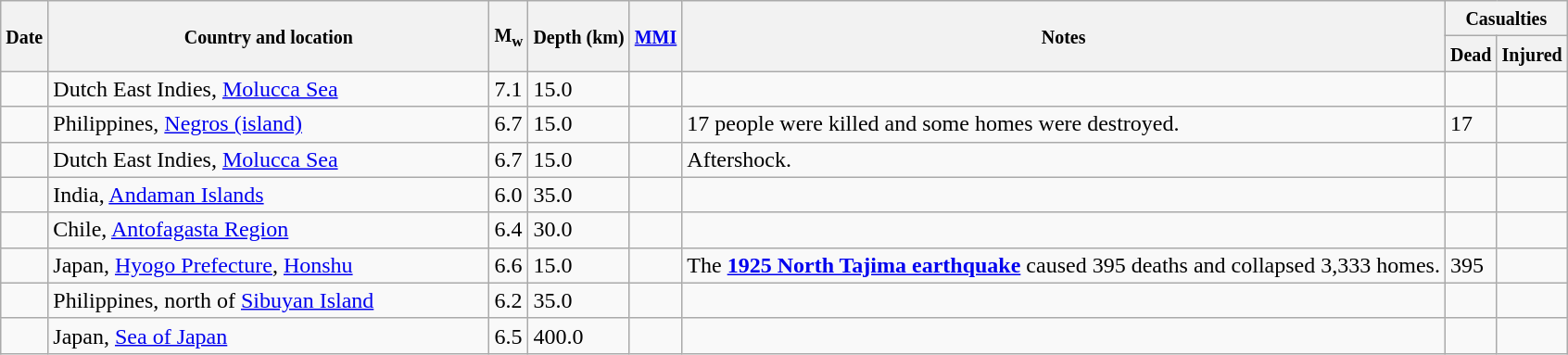<table class="wikitable sortable sort-under" style="border:1px black; margin-left:1em;">
<tr>
<th rowspan="2"><small>Date</small></th>
<th rowspan="2" style="width: 310px"><small>Country and location</small></th>
<th rowspan="2"><small>M<sub>w</sub></small></th>
<th rowspan="2"><small>Depth (km)</small></th>
<th rowspan="2"><small><a href='#'>MMI</a></small></th>
<th rowspan="2" class="unsortable"><small>Notes</small></th>
<th colspan="2"><small>Casualties</small></th>
</tr>
<tr>
<th><small>Dead</small></th>
<th><small>Injured</small></th>
</tr>
<tr>
<td></td>
<td>Dutch East Indies, <a href='#'>Molucca Sea</a></td>
<td>7.1</td>
<td>15.0</td>
<td></td>
<td></td>
<td></td>
<td></td>
</tr>
<tr>
<td></td>
<td>Philippines, <a href='#'>Negros (island)</a></td>
<td>6.7</td>
<td>15.0</td>
<td></td>
<td>17 people were killed and some homes were destroyed.</td>
<td>17</td>
<td></td>
</tr>
<tr>
<td></td>
<td>Dutch East Indies, <a href='#'>Molucca Sea</a></td>
<td>6.7</td>
<td>15.0</td>
<td></td>
<td>Aftershock.</td>
<td></td>
<td></td>
</tr>
<tr>
<td></td>
<td>India, <a href='#'>Andaman Islands</a></td>
<td>6.0</td>
<td>35.0</td>
<td></td>
<td></td>
<td></td>
<td></td>
</tr>
<tr>
<td></td>
<td>Chile, <a href='#'>Antofagasta Region</a></td>
<td>6.4</td>
<td>30.0</td>
<td></td>
<td></td>
<td></td>
<td></td>
</tr>
<tr>
<td></td>
<td>Japan, <a href='#'>Hyogo Prefecture</a>, <a href='#'>Honshu</a></td>
<td>6.6</td>
<td>15.0</td>
<td></td>
<td>The <strong><a href='#'>1925 North Tajima earthquake</a></strong> caused 395 deaths and collapsed 3,333 homes.</td>
<td>395</td>
<td></td>
</tr>
<tr>
<td></td>
<td>Philippines, north of <a href='#'>Sibuyan Island</a></td>
<td>6.2</td>
<td>35.0</td>
<td></td>
<td></td>
<td></td>
<td></td>
</tr>
<tr>
<td></td>
<td>Japan, <a href='#'>Sea of Japan</a></td>
<td>6.5</td>
<td>400.0</td>
<td></td>
<td></td>
<td></td>
<td></td>
</tr>
</table>
